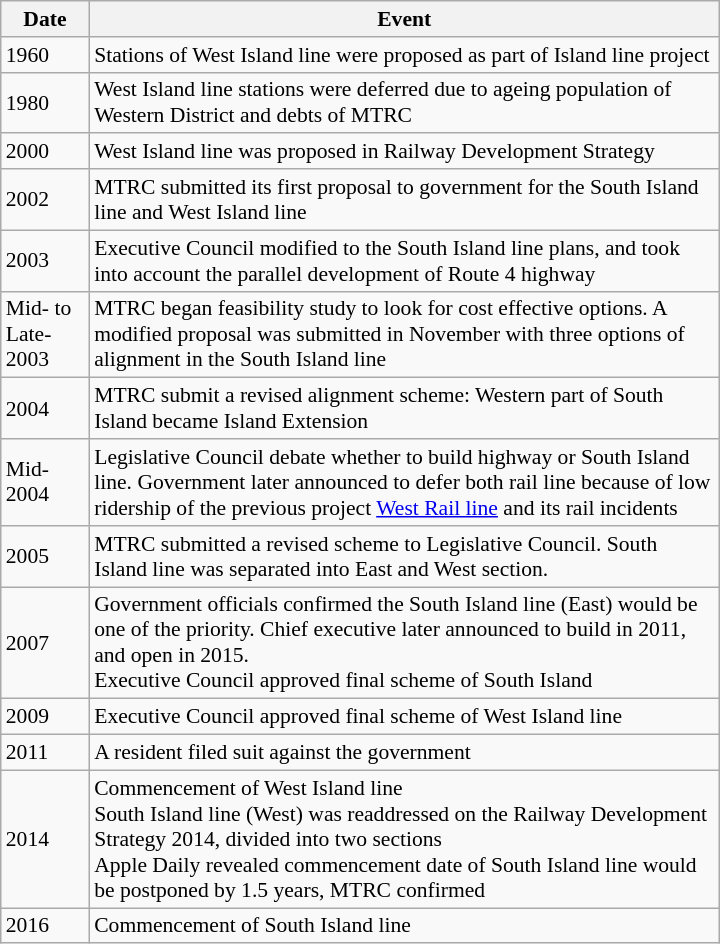<table width="480" class="wikitable floatright" style="font-size: 90%;">
<tr>
<th>Date</th>
<th>Event</th>
</tr>
<tr>
<td>1960</td>
<td>Stations of West Island line were proposed as part of Island line project</td>
</tr>
<tr>
<td>1980</td>
<td>West Island line stations were deferred due to ageing population of Western District and debts of MTRC</td>
</tr>
<tr>
<td>2000</td>
<td>West Island line was proposed in Railway Development Strategy</td>
</tr>
<tr>
<td>2002</td>
<td>MTRC submitted its first proposal to government for the South Island line and West Island line</td>
</tr>
<tr>
<td>2003</td>
<td>Executive Council modified to the South Island line plans, and took into account the parallel development of Route 4 highway</td>
</tr>
<tr>
<td>Mid- to Late-2003</td>
<td>MTRC began feasibility study to look for cost effective options. A modified proposal was submitted in November with three options of alignment in the South Island line</td>
</tr>
<tr>
<td>2004</td>
<td>MTRC submit a revised alignment scheme: Western part of South Island became Island Extension</td>
</tr>
<tr>
<td>Mid-2004</td>
<td>Legislative Council debate whether to build highway or South Island line. Government later announced to defer both rail line because of low ridership of the previous project <a href='#'>West Rail line</a> and its rail incidents</td>
</tr>
<tr>
<td>2005</td>
<td>MTRC submitted a revised scheme to Legislative Council. South Island line was separated into East and West section.</td>
</tr>
<tr>
<td>2007</td>
<td>Government officials confirmed the South Island line (East) would be one of the priority. Chief executive later announced to build in 2011, and open in 2015. <br>Executive Council approved final scheme of South Island</td>
</tr>
<tr>
<td>2009</td>
<td>Executive Council approved final scheme of West Island line</td>
</tr>
<tr>
<td>2011</td>
<td>A resident filed suit against the government</td>
</tr>
<tr>
<td>2014</td>
<td>Commencement of West Island line <br> South Island line (West) was readdressed on the Railway Development Strategy 2014, divided into two sections <br> Apple Daily revealed commencement date of South Island line would be postponed by 1.5 years, MTRC confirmed</td>
</tr>
<tr>
<td>2016</td>
<td>Commencement of South Island line</td>
</tr>
</table>
